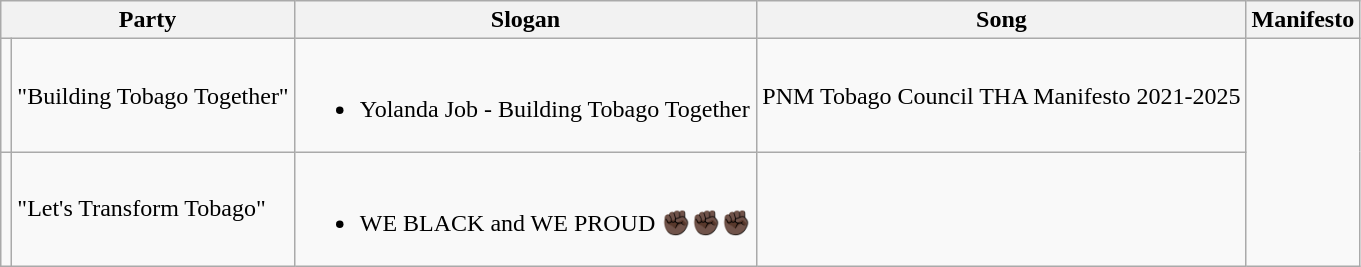<table class="wikitable">
<tr>
<th colspan="2">Party</th>
<th>Slogan</th>
<th>Song</th>
<th>Manifesto</th>
</tr>
<tr>
<td></td>
<td>"Building Tobago Together"</td>
<td><br><ul><li>Yolanda Job - Building Tobago Together</li></ul></td>
<td>PNM Tobago Council THA Manifesto 2021-2025</td>
</tr>
<tr>
<td></td>
<td>"Let's Transform Tobago"</td>
<td><br><ul><li>WE BLACK and WE PROUD ✊🏿✊🏿✊🏿</li></ul></td>
<td></td>
</tr>
</table>
